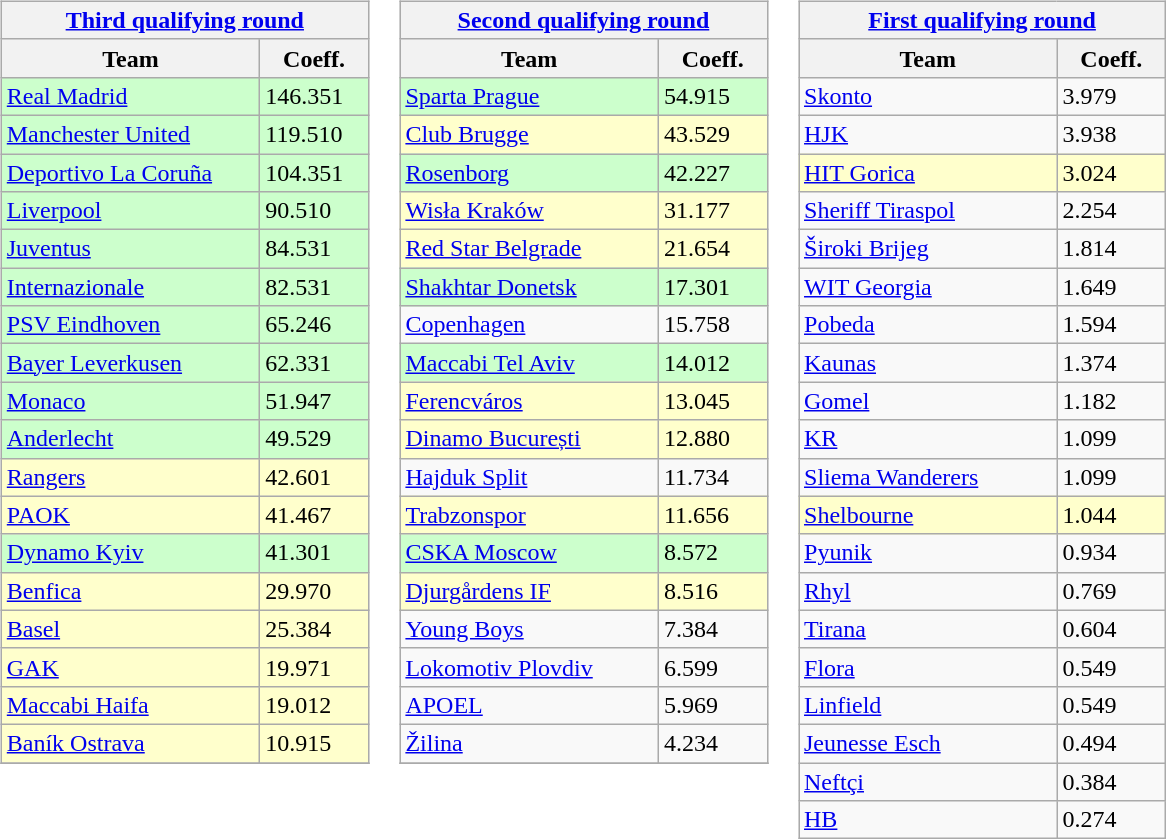<table>
<tr valign=top>
<td><br><table class="wikitable">
<tr>
<th colspan=2><a href='#'>Third qualifying round</a></th>
</tr>
<tr>
<th width=165>Team</th>
<th width=65>Coeff.</th>
</tr>
<tr bgcolor=#ccffcc>
<td> <a href='#'>Real Madrid</a></td>
<td>146.351</td>
</tr>
<tr bgcolor=#ccffcc>
<td> <a href='#'>Manchester United</a></td>
<td>119.510</td>
</tr>
<tr bgcolor=#ccffcc>
<td> <a href='#'>Deportivo La Coruña</a></td>
<td>104.351</td>
</tr>
<tr bgcolor=#ccffcc>
<td> <a href='#'>Liverpool</a></td>
<td>90.510</td>
</tr>
<tr bgcolor=#ccffcc>
<td> <a href='#'>Juventus</a></td>
<td>84.531</td>
</tr>
<tr bgcolor=#ccffcc>
<td> <a href='#'>Internazionale</a></td>
<td>82.531</td>
</tr>
<tr bgcolor=#ccffcc>
<td> <a href='#'>PSV Eindhoven</a></td>
<td>65.246</td>
</tr>
<tr bgcolor=#ccffcc>
<td> <a href='#'>Bayer Leverkusen</a></td>
<td>62.331</td>
</tr>
<tr bgcolor=#ccffcc>
<td> <a href='#'>Monaco</a></td>
<td>51.947</td>
</tr>
<tr bgcolor=#ccffcc>
<td> <a href='#'>Anderlecht</a></td>
<td>49.529</td>
</tr>
<tr bgcolor=#ffffcc>
<td> <a href='#'>Rangers</a></td>
<td>42.601</td>
</tr>
<tr bgcolor=#ffffcc>
<td> <a href='#'>PAOK</a></td>
<td>41.467</td>
</tr>
<tr bgcolor=#ccffcc>
<td> <a href='#'>Dynamo Kyiv</a></td>
<td>41.301</td>
</tr>
<tr bgcolor=#ffffcc>
<td> <a href='#'>Benfica</a></td>
<td>29.970</td>
</tr>
<tr bgcolor=#ffffcc>
<td> <a href='#'>Basel</a></td>
<td>25.384</td>
</tr>
<tr bgcolor=#ffffcc>
<td> <a href='#'>GAK</a></td>
<td>19.971</td>
</tr>
<tr bgcolor=#ffffcc>
<td> <a href='#'>Maccabi Haifa</a></td>
<td>19.012</td>
</tr>
<tr bgcolor=#ffffcc>
<td> <a href='#'>Baník Ostrava</a></td>
<td>10.915</td>
</tr>
<tr>
</tr>
</table>
</td>
<td><br><table class="wikitable">
<tr>
<th colspan=2><a href='#'>Second qualifying round</a></th>
</tr>
<tr>
<th width=165>Team</th>
<th width=65>Coeff.</th>
</tr>
<tr bgcolor=#ccffcc>
<td> <a href='#'>Sparta Prague</a></td>
<td>54.915</td>
</tr>
<tr bgcolor=#ffffcc>
<td> <a href='#'>Club Brugge</a></td>
<td>43.529</td>
</tr>
<tr bgcolor=#ccffcc>
<td> <a href='#'>Rosenborg</a></td>
<td>42.227</td>
</tr>
<tr bgcolor=#ffffcc>
<td> <a href='#'>Wisła Kraków</a></td>
<td>31.177</td>
</tr>
<tr bgcolor=#ffffcc>
<td> <a href='#'>Red Star Belgrade</a></td>
<td>21.654</td>
</tr>
<tr bgcolor=#ccffcc>
<td> <a href='#'>Shakhtar Donetsk</a></td>
<td>17.301</td>
</tr>
<tr>
<td> <a href='#'>Copenhagen</a></td>
<td>15.758</td>
</tr>
<tr bgcolor=#ccffcc>
<td> <a href='#'>Maccabi Tel Aviv</a></td>
<td>14.012</td>
</tr>
<tr bgcolor=#ffffcc>
<td> <a href='#'>Ferencváros</a></td>
<td>13.045</td>
</tr>
<tr bgcolor=#ffffcc>
<td> <a href='#'>Dinamo București</a></td>
<td>12.880</td>
</tr>
<tr>
<td> <a href='#'>Hajduk Split</a></td>
<td>11.734</td>
</tr>
<tr bgcolor=#ffffcc>
<td> <a href='#'>Trabzonspor</a></td>
<td>11.656</td>
</tr>
<tr bgcolor=#ccffcc>
<td> <a href='#'>CSKA Moscow</a></td>
<td>8.572</td>
</tr>
<tr bgcolor=#ffffcc>
<td> <a href='#'>Djurgårdens IF</a></td>
<td>8.516</td>
</tr>
<tr>
<td> <a href='#'>Young Boys</a></td>
<td>7.384</td>
</tr>
<tr>
<td> <a href='#'>Lokomotiv Plovdiv</a></td>
<td>6.599</td>
</tr>
<tr>
<td> <a href='#'>APOEL</a></td>
<td>5.969</td>
</tr>
<tr>
<td> <a href='#'>Žilina</a></td>
<td>4.234</td>
</tr>
<tr>
</tr>
</table>
</td>
<td><br><table class="wikitable">
<tr>
<th colspan=2><a href='#'>First qualifying round</a></th>
</tr>
<tr>
<th width=165>Team</th>
<th width=65>Coeff.</th>
</tr>
<tr>
<td> <a href='#'>Skonto</a></td>
<td>3.979</td>
</tr>
<tr>
<td> <a href='#'>HJK</a></td>
<td>3.938</td>
</tr>
<tr bgcolor=#ffffcc>
<td> <a href='#'>HIT Gorica</a></td>
<td>3.024</td>
</tr>
<tr>
<td> <a href='#'>Sheriff Tiraspol</a></td>
<td>2.254</td>
</tr>
<tr>
<td> <a href='#'>Široki Brijeg</a></td>
<td>1.814</td>
</tr>
<tr>
<td> <a href='#'>WIT Georgia</a></td>
<td>1.649</td>
</tr>
<tr>
<td> <a href='#'>Pobeda</a></td>
<td>1.594</td>
</tr>
<tr>
<td> <a href='#'>Kaunas</a></td>
<td>1.374</td>
</tr>
<tr>
<td> <a href='#'>Gomel</a></td>
<td>1.182</td>
</tr>
<tr>
<td> <a href='#'>KR</a></td>
<td>1.099</td>
</tr>
<tr>
<td> <a href='#'>Sliema Wanderers</a></td>
<td>1.099</td>
</tr>
<tr bgcolor=#ffffcc>
<td> <a href='#'>Shelbourne</a></td>
<td>1.044</td>
</tr>
<tr>
<td> <a href='#'>Pyunik</a></td>
<td>0.934</td>
</tr>
<tr>
<td> <a href='#'>Rhyl</a></td>
<td>0.769</td>
</tr>
<tr>
<td> <a href='#'>Tirana</a></td>
<td>0.604</td>
</tr>
<tr>
<td> <a href='#'>Flora</a></td>
<td>0.549</td>
</tr>
<tr>
<td> <a href='#'>Linfield</a></td>
<td>0.549</td>
</tr>
<tr>
<td> <a href='#'>Jeunesse Esch</a></td>
<td>0.494</td>
</tr>
<tr>
<td> <a href='#'>Neftçi</a></td>
<td>0.384</td>
</tr>
<tr>
<td> <a href='#'>HB</a></td>
<td>0.274</td>
</tr>
</table>
</td>
</tr>
</table>
